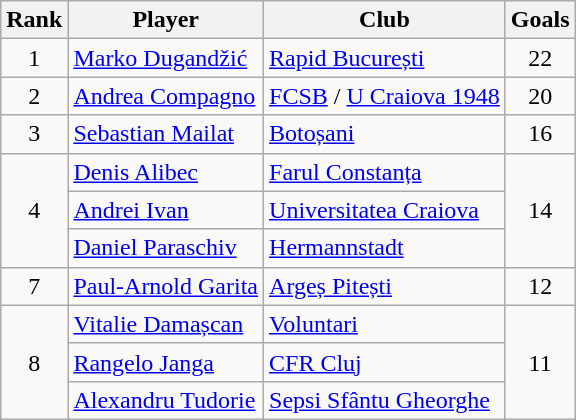<table class="wikitable">
<tr>
<th>Rank</th>
<th>Player</th>
<th>Club</th>
<th>Goals</th>
</tr>
<tr>
<td rowspan=1 align=center>1</td>
<td> <a href='#'>Marko Dugandžić</a></td>
<td><a href='#'>Rapid București</a></td>
<td rowspan=1 align=center>22</td>
</tr>
<tr>
<td rowspan=1 align=center>2</td>
<td> <a href='#'>Andrea Compagno</a></td>
<td><a href='#'>FCSB</a> / <a href='#'>U Craiova 1948</a></td>
<td rowspan=1 align=center>20</td>
</tr>
<tr>
<td rowspan=1 align=center>3</td>
<td> <a href='#'>Sebastian Mailat</a></td>
<td><a href='#'>Botoșani</a></td>
<td rowspan=1 align=center>16</td>
</tr>
<tr>
<td rowspan=3 align=center>4</td>
<td> <a href='#'>Denis Alibec</a></td>
<td><a href='#'>Farul Constanța</a></td>
<td rowspan=3 align=center>14</td>
</tr>
<tr>
<td> <a href='#'>Andrei Ivan</a></td>
<td><a href='#'>Universitatea Craiova</a></td>
</tr>
<tr>
<td> <a href='#'>Daniel Paraschiv</a></td>
<td><a href='#'>Hermannstadt</a></td>
</tr>
<tr>
<td rowspan=1 align=center>7</td>
<td> <a href='#'>Paul-Arnold Garita</a></td>
<td><a href='#'>Argeș Pitești</a></td>
<td rowspan=1 align=center>12</td>
</tr>
<tr>
<td rowspan=3 align=center>8</td>
<td> <a href='#'>Vitalie Damașcan</a></td>
<td><a href='#'>Voluntari</a></td>
<td rowspan=3 align=center>11</td>
</tr>
<tr>
<td> <a href='#'>Rangelo Janga</a></td>
<td><a href='#'>CFR Cluj</a></td>
</tr>
<tr>
<td> <a href='#'>Alexandru Tudorie</a></td>
<td><a href='#'>Sepsi Sfântu Gheorghe</a></td>
</tr>
</table>
